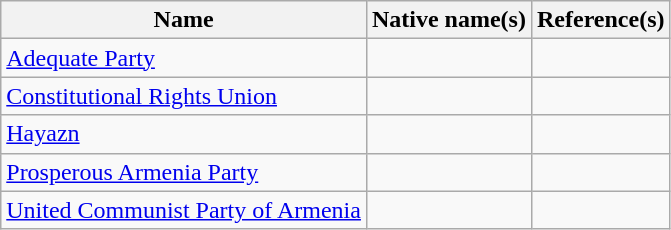<table class="wikitable">
<tr>
<th>Name</th>
<th>Native name(s)</th>
<th>Reference(s)</th>
</tr>
<tr>
<td><a href='#'>Adequate Party</a></td>
<td></td>
<td></td>
</tr>
<tr>
<td><a href='#'>Constitutional Rights Union</a></td>
<td></td>
<td></td>
</tr>
<tr>
<td><a href='#'>Hayazn</a></td>
<td></td>
<td></td>
</tr>
<tr>
<td><a href='#'>Prosperous Armenia Party</a></td>
<td></td>
<td></td>
</tr>
<tr>
<td><a href='#'>United Communist Party of Armenia</a></td>
<td></td>
<td></td>
</tr>
</table>
